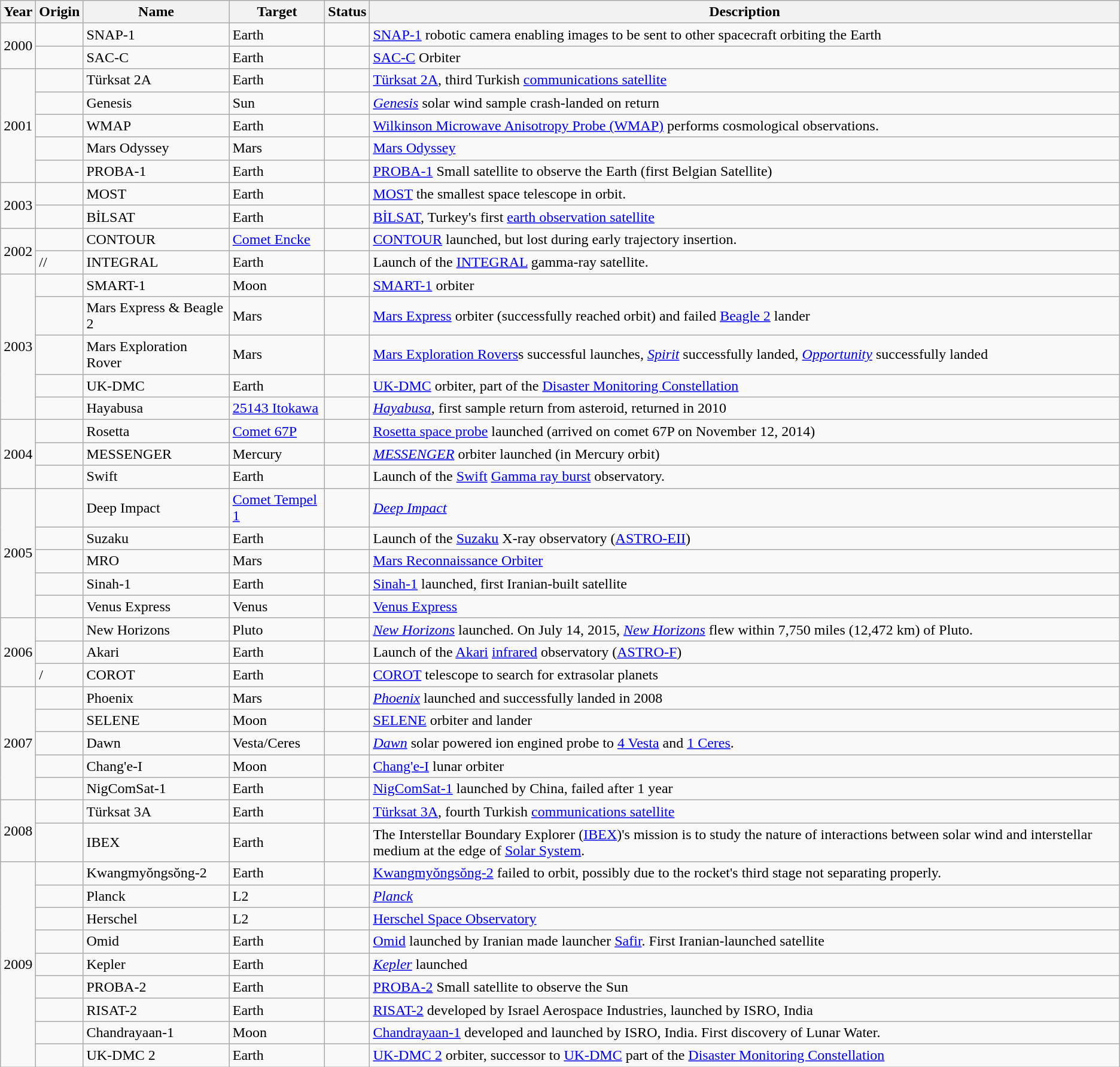<table class="wikitable sortable mw-collapsible">
<tr>
<th scope="col" class="unsortable">Year</th>
<th scope="col">Origin</th>
<th scope="col">Name</th>
<th scope="col">Target</th>
<th scope="col">Status</th>
<th scope="col" class="unsortable">Description</th>
</tr>
<tr>
<td rowspan=2>2000</td>
<td></td>
<td>SNAP-1</td>
<td>Earth</td>
<td></td>
<td><a href='#'>SNAP-1</a> robotic camera enabling images to be sent to other spacecraft orbiting the Earth</td>
</tr>
<tr>
<td></td>
<td>SAC-C</td>
<td>Earth</td>
<td></td>
<td><a href='#'>SAC-C</a> Orbiter</td>
</tr>
<tr>
<td rowspan=5>2001</td>
<td></td>
<td>Türksat 2A</td>
<td>Earth</td>
<td></td>
<td><a href='#'>Türksat 2A</a>, third Turkish <a href='#'>communications satellite</a></td>
</tr>
<tr>
<td></td>
<td>Genesis</td>
<td>Sun</td>
<td></td>
<td><em><a href='#'>Genesis</a></em> solar wind sample crash-landed on return</td>
</tr>
<tr>
<td></td>
<td>WMAP</td>
<td>Earth</td>
<td></td>
<td><a href='#'>Wilkinson Microwave Anisotropy Probe (WMAP)</a>  performs cosmological observations.</td>
</tr>
<tr>
<td></td>
<td>Mars Odyssey</td>
<td>Mars</td>
<td></td>
<td><a href='#'>Mars Odyssey</a></td>
</tr>
<tr>
<td></td>
<td>PROBA-1</td>
<td>Earth</td>
<td></td>
<td><a href='#'>PROBA-1</a> Small satellite to observe the Earth (first Belgian Satellite)</td>
</tr>
<tr>
<td rowspan=2>2003</td>
<td></td>
<td>MOST</td>
<td>Earth</td>
<td></td>
<td><a href='#'>MOST</a> the smallest space telescope in orbit.</td>
</tr>
<tr>
<td></td>
<td>BİLSAT</td>
<td>Earth</td>
<td></td>
<td><a href='#'>BİLSAT</a>, Turkey's first <a href='#'>earth observation satellite</a></td>
</tr>
<tr>
<td rowspan=2>2002</td>
<td></td>
<td>CONTOUR</td>
<td><a href='#'>Comet Encke</a></td>
<td></td>
<td><a href='#'>CONTOUR</a> launched, but lost during early trajectory insertion.</td>
</tr>
<tr>
<td>//</td>
<td>INTEGRAL</td>
<td>Earth</td>
<td></td>
<td>Launch of the <a href='#'>INTEGRAL</a> gamma-ray satellite.</td>
</tr>
<tr>
<td rowspan=5>2003</td>
<td></td>
<td>SMART-1</td>
<td>Moon</td>
<td></td>
<td><a href='#'>SMART-1</a> orbiter</td>
</tr>
<tr>
<td></td>
<td>Mars Express & Beagle 2</td>
<td>Mars</td>
<td></td>
<td><a href='#'>Mars Express</a> orbiter (successfully reached orbit) and failed <a href='#'>Beagle 2</a> lander</td>
</tr>
<tr>
<td></td>
<td>Mars Exploration Rover</td>
<td>Mars</td>
<td></td>
<td><a href='#'>Mars Exploration Rovers</a>s successful launches, <em><a href='#'>Spirit</a></em> successfully landed, <em><a href='#'>Opportunity</a></em> successfully landed</td>
</tr>
<tr>
<td></td>
<td>UK-DMC</td>
<td>Earth</td>
<td></td>
<td><a href='#'>UK-DMC</a> orbiter, part of the <a href='#'>Disaster Monitoring Constellation</a></td>
</tr>
<tr>
<td></td>
<td>Hayabusa</td>
<td><a href='#'>25143 Itokawa</a></td>
<td></td>
<td><em><a href='#'>Hayabusa</a></em>, first sample return from asteroid, returned in 2010</td>
</tr>
<tr>
<td rowspan=3>2004</td>
<td></td>
<td>Rosetta</td>
<td><a href='#'>Comet 67P</a></td>
<td></td>
<td><a href='#'>Rosetta space probe</a> launched (arrived on comet 67P on November 12, 2014)</td>
</tr>
<tr>
<td></td>
<td>MESSENGER</td>
<td>Mercury</td>
<td></td>
<td><em><a href='#'>MESSENGER</a></em> orbiter launched (in Mercury orbit)</td>
</tr>
<tr>
<td></td>
<td>Swift</td>
<td>Earth</td>
<td></td>
<td>Launch of the <a href='#'>Swift</a> <a href='#'>Gamma ray burst</a> observatory.</td>
</tr>
<tr>
<td rowspan=5>2005</td>
<td></td>
<td>Deep Impact</td>
<td><a href='#'>Comet Tempel 1</a></td>
<td></td>
<td><em><a href='#'>Deep Impact</a></em></td>
</tr>
<tr>
<td></td>
<td>Suzaku</td>
<td>Earth</td>
<td></td>
<td>Launch of the <a href='#'>Suzaku</a> X-ray observatory (<a href='#'>ASTRO-EII</a>)</td>
</tr>
<tr>
<td></td>
<td>MRO</td>
<td>Mars</td>
<td></td>
<td><a href='#'>Mars Reconnaissance Orbiter</a></td>
</tr>
<tr>
<td></td>
<td>Sinah-1</td>
<td>Earth</td>
<td></td>
<td><a href='#'>Sinah-1</a> launched, first Iranian-built satellite</td>
</tr>
<tr>
<td></td>
<td>Venus Express</td>
<td>Venus</td>
<td></td>
<td><a href='#'>Venus Express</a></td>
</tr>
<tr>
<td rowspan=3>2006</td>
<td></td>
<td>New Horizons</td>
<td>Pluto</td>
<td></td>
<td><em><a href='#'>New Horizons</a></em> launched. On July 14, 2015, <em><a href='#'>New Horizons</a></em> flew within 7,750 miles (12,472 km) of Pluto.</td>
</tr>
<tr>
<td></td>
<td>Akari</td>
<td>Earth</td>
<td></td>
<td>Launch of the <a href='#'>Akari</a> <a href='#'>infrared</a> observatory (<a href='#'>ASTRO-F</a>)</td>
</tr>
<tr>
<td>/</td>
<td>COROT</td>
<td>Earth</td>
<td></td>
<td><a href='#'>COROT</a> telescope to search for extrasolar planets</td>
</tr>
<tr>
<td rowspan=5>2007</td>
<td></td>
<td>Phoenix</td>
<td>Mars</td>
<td></td>
<td><em><a href='#'>Phoenix</a></em> launched and successfully landed in 2008</td>
</tr>
<tr>
<td></td>
<td>SELENE</td>
<td>Moon</td>
<td></td>
<td><a href='#'>SELENE</a> orbiter and lander</td>
</tr>
<tr>
<td></td>
<td>Dawn</td>
<td>Vesta/Ceres</td>
<td></td>
<td><em><a href='#'>Dawn</a></em> solar powered ion engined probe to <a href='#'>4 Vesta</a> and <a href='#'>1 Ceres</a>.</td>
</tr>
<tr>
<td></td>
<td>Chang'e-I</td>
<td>Moon</td>
<td></td>
<td><a href='#'>Chang'e-I</a> lunar orbiter</td>
</tr>
<tr>
<td></td>
<td>NigComSat-1</td>
<td>Earth</td>
<td></td>
<td><a href='#'>NigComSat-1</a> launched by China, failed after 1 year</td>
</tr>
<tr>
<td rowspan=2>2008</td>
<td></td>
<td>Türksat 3A</td>
<td>Earth</td>
<td></td>
<td><a href='#'>Türksat 3A</a>, fourth Turkish <a href='#'>communications satellite</a></td>
</tr>
<tr>
<td></td>
<td>IBEX</td>
<td>Earth</td>
<td></td>
<td>The Interstellar Boundary Explorer (<a href='#'>IBEX</a>)'s mission is to study the nature of interactions between solar wind and interstellar medium at the edge of <a href='#'>Solar System</a>.</td>
</tr>
<tr>
<td rowspan=9>2009</td>
<td></td>
<td>Kwangmyŏngsŏng-2</td>
<td>Earth</td>
<td></td>
<td><a href='#'>Kwangmyŏngsŏng-2</a> failed to orbit, possibly due to the rocket's third stage not separating properly.</td>
</tr>
<tr>
<td></td>
<td>Planck</td>
<td>L2</td>
<td></td>
<td><em><a href='#'>Planck</a></em></td>
</tr>
<tr>
<td></td>
<td>Herschel</td>
<td>L2</td>
<td></td>
<td><a href='#'>Herschel Space Observatory</a></td>
</tr>
<tr>
<td></td>
<td>Omid</td>
<td>Earth</td>
<td></td>
<td><a href='#'>Omid</a> launched by Iranian made launcher <a href='#'>Safir</a>. First Iranian-launched satellite</td>
</tr>
<tr>
<td></td>
<td>Kepler</td>
<td>Earth</td>
<td></td>
<td><em><a href='#'>Kepler</a></em> launched</td>
</tr>
<tr>
<td></td>
<td>PROBA-2</td>
<td>Earth</td>
<td></td>
<td><a href='#'>PROBA-2</a> Small satellite to observe the Sun</td>
</tr>
<tr>
<td></td>
<td>RISAT-2</td>
<td>Earth</td>
<td></td>
<td><a href='#'>RISAT-2</a> developed by Israel Aerospace Industries, launched by ISRO, India</td>
</tr>
<tr>
<td></td>
<td>Chandrayaan-1</td>
<td>Moon</td>
<td></td>
<td><a href='#'>Chandrayaan-1</a> developed and launched by ISRO, India. First discovery of Lunar Water.</td>
</tr>
<tr>
<td></td>
<td>UK-DMC 2</td>
<td>Earth</td>
<td></td>
<td><a href='#'>UK-DMC 2</a> orbiter, successor to <a href='#'>UK-DMC</a> part of the <a href='#'>Disaster Monitoring Constellation</a></td>
</tr>
</table>
